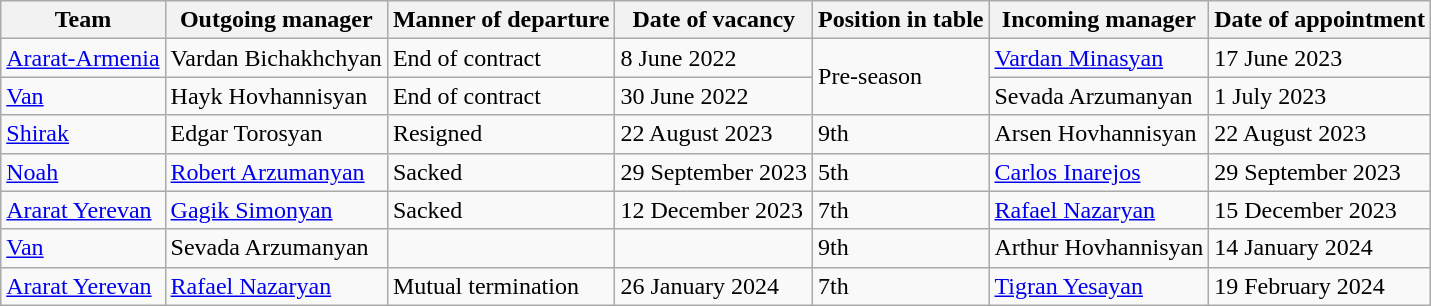<table class="wikitable">
<tr>
<th>Team</th>
<th>Outgoing manager</th>
<th>Manner of departure</th>
<th>Date of vacancy</th>
<th>Position in table</th>
<th>Incoming manager</th>
<th>Date of appointment</th>
</tr>
<tr>
<td><a href='#'>Ararat-Armenia</a></td>
<td>Vardan Bichakhchyan</td>
<td>End of contract</td>
<td>8 June 2022</td>
<td rowspan="2">Pre-season</td>
<td><a href='#'>Vardan Minasyan</a></td>
<td>17 June 2023</td>
</tr>
<tr>
<td><a href='#'>Van</a></td>
<td>Hayk Hovhannisyan</td>
<td>End of contract</td>
<td>30 June 2022</td>
<td>Sevada Arzumanyan</td>
<td>1 July 2023</td>
</tr>
<tr>
<td><a href='#'>Shirak</a></td>
<td>Edgar Torosyan</td>
<td>Resigned</td>
<td>22 August 2023</td>
<td>9th</td>
<td>Arsen Hovhannisyan</td>
<td>22 August 2023</td>
</tr>
<tr>
<td><a href='#'>Noah</a></td>
<td><a href='#'>Robert Arzumanyan</a></td>
<td>Sacked</td>
<td>29 September 2023</td>
<td>5th</td>
<td><a href='#'>Carlos Inarejos</a></td>
<td>29 September 2023</td>
</tr>
<tr>
<td><a href='#'>Ararat Yerevan</a></td>
<td><a href='#'>Gagik Simonyan</a></td>
<td>Sacked</td>
<td>12 December 2023</td>
<td>7th</td>
<td><a href='#'>Rafael Nazaryan</a></td>
<td>15 December 2023</td>
</tr>
<tr>
<td><a href='#'>Van</a></td>
<td>Sevada Arzumanyan</td>
<td></td>
<td></td>
<td>9th</td>
<td>Arthur Hovhannisyan</td>
<td>14 January 2024</td>
</tr>
<tr>
<td><a href='#'>Ararat Yerevan</a></td>
<td><a href='#'>Rafael Nazaryan</a></td>
<td>Mutual termination</td>
<td>26 January 2024</td>
<td>7th</td>
<td><a href='#'>Tigran Yesayan</a></td>
<td>19 February 2024</td>
</tr>
</table>
